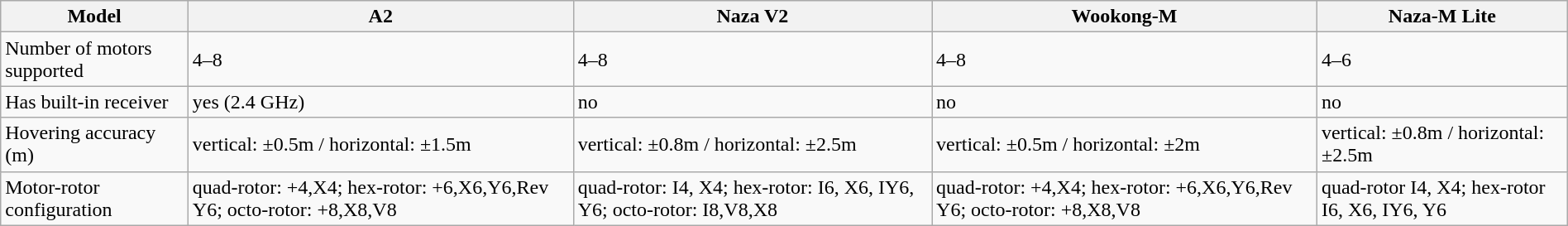<table class="wikitable sortable" style="width: 100%; margin-right: 0;">
<tr>
<th>Model</th>
<th>A2</th>
<th>Naza V2</th>
<th>Wookong-M</th>
<th>Naza-M Lite</th>
</tr>
<tr>
<td>Number of motors supported</td>
<td>4–8</td>
<td>4–8</td>
<td>4–8</td>
<td>4–6</td>
</tr>
<tr>
<td>Has built-in receiver</td>
<td>yes (2.4 GHz)</td>
<td>no</td>
<td>no</td>
<td>no</td>
</tr>
<tr>
<td>Hovering accuracy (m)</td>
<td>vertical: ±0.5m / horizontal: ±1.5m</td>
<td>vertical: ±0.8m / horizontal: ±2.5m</td>
<td>vertical: ±0.5m / horizontal: ±2m</td>
<td>vertical: ±0.8m / horizontal: ±2.5m</td>
</tr>
<tr>
<td>Motor-rotor configuration</td>
<td>quad-rotor: +4,X4; hex-rotor: +6,X6,Y6,Rev Y6; octo-rotor: +8,X8,V8</td>
<td>quad-rotor: I4, X4; hex-rotor: I6, X6, IY6, Y6; octo-rotor: I8,V8,X8</td>
<td>quad-rotor: +4,X4; hex-rotor: +6,X6,Y6,Rev Y6; octo-rotor: +8,X8,V8</td>
<td>quad-rotor I4, X4; hex-rotor I6, X6, IY6, Y6</td>
</tr>
</table>
